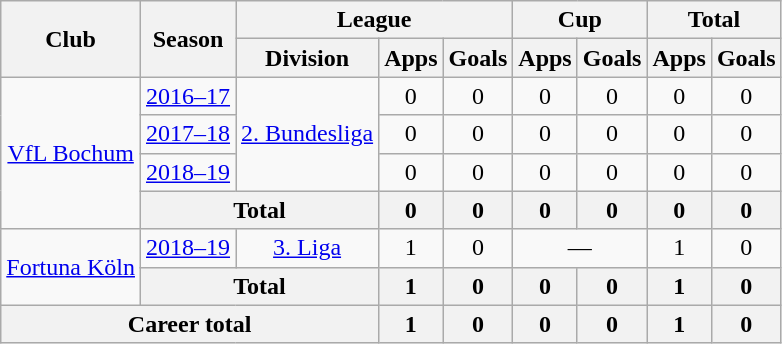<table class="wikitable" style="text-align: center">
<tr>
<th rowspan="2">Club</th>
<th rowspan="2">Season</th>
<th colspan="3">League</th>
<th colspan="2">Cup</th>
<th colspan="2">Total</th>
</tr>
<tr>
<th>Division</th>
<th>Apps</th>
<th>Goals</th>
<th>Apps</th>
<th>Goals</th>
<th>Apps</th>
<th>Goals</th>
</tr>
<tr>
<td rowspan="4"><a href='#'>VfL Bochum</a></td>
<td><a href='#'>2016–17</a></td>
<td rowspan="3"><a href='#'>2. Bundesliga</a></td>
<td>0</td>
<td>0</td>
<td>0</td>
<td>0</td>
<td>0</td>
<td>0</td>
</tr>
<tr>
<td><a href='#'>2017–18</a></td>
<td>0</td>
<td>0</td>
<td>0</td>
<td>0</td>
<td>0</td>
<td>0</td>
</tr>
<tr>
<td><a href='#'>2018–19</a></td>
<td>0</td>
<td>0</td>
<td>0</td>
<td>0</td>
<td>0</td>
<td>0</td>
</tr>
<tr>
<th colspan=2>Total</th>
<th>0</th>
<th>0</th>
<th>0</th>
<th>0</th>
<th>0</th>
<th>0</th>
</tr>
<tr>
<td rowspan="2"><a href='#'>Fortuna Köln</a></td>
<td><a href='#'>2018–19</a></td>
<td><a href='#'>3. Liga</a></td>
<td>1</td>
<td>0</td>
<td colspan="2">—</td>
<td>1</td>
<td>0</td>
</tr>
<tr>
<th colspan=2>Total</th>
<th>1</th>
<th>0</th>
<th>0</th>
<th>0</th>
<th>1</th>
<th>0</th>
</tr>
<tr>
<th colspan=3>Career total</th>
<th>1</th>
<th>0</th>
<th>0</th>
<th>0</th>
<th>1</th>
<th>0</th>
</tr>
</table>
